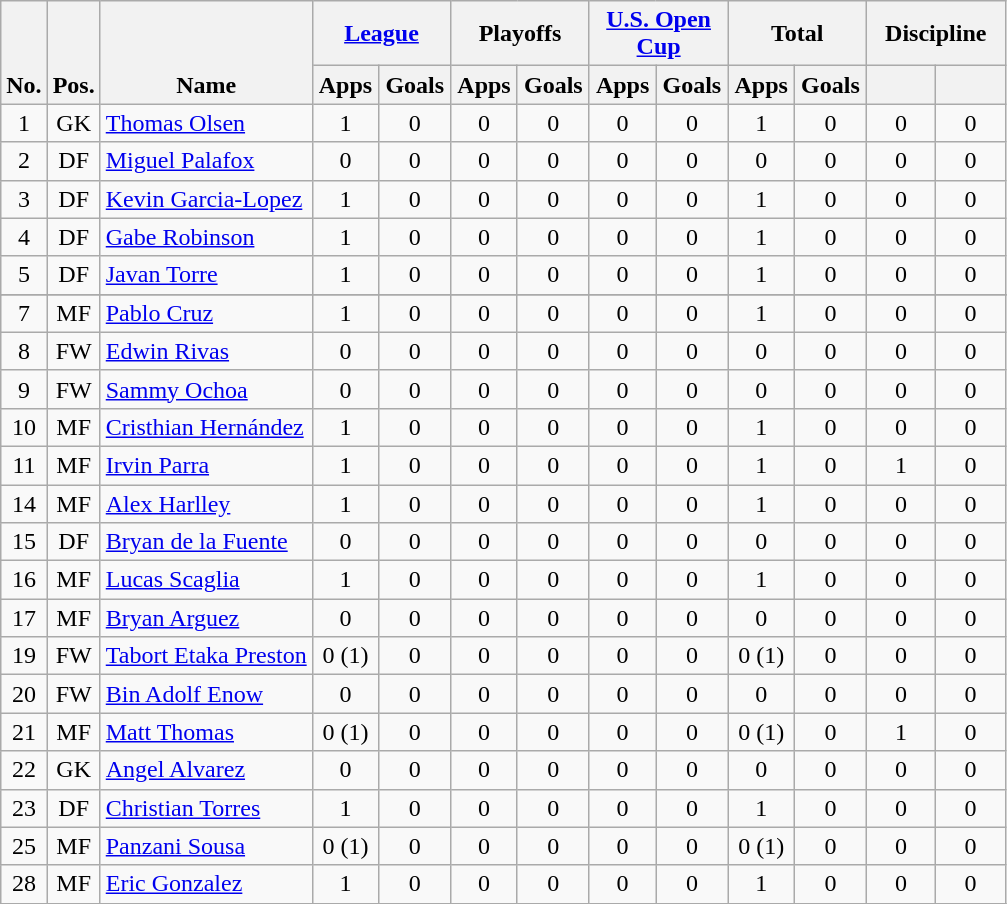<table class="wikitable" style="text-align:center">
<tr>
<th rowspan="2" style="vertical-align:bottom;">No.</th>
<th rowspan="2" style="vertical-align:bottom;">Pos.</th>
<th rowspan="2" style="vertical-align:bottom;">Name</th>
<th colspan="2" style="width:85px;"><a href='#'>League</a></th>
<th colspan="2" style="width:85px;">Playoffs</th>
<th colspan="2" style="width:85px;"><a href='#'>U.S. Open Cup</a></th>
<th colspan="2" style="width:85px;">Total</th>
<th colspan="2" style="width:85px;">Discipline</th>
</tr>
<tr>
<th>Apps</th>
<th>Goals</th>
<th>Apps</th>
<th>Goals</th>
<th>Apps</th>
<th>Goals</th>
<th>Apps</th>
<th>Goals</th>
<th></th>
<th></th>
</tr>
<tr>
<td>1</td>
<td>GK</td>
<td align=left> <a href='#'>Thomas Olsen</a></td>
<td>1</td>
<td>0</td>
<td>0</td>
<td>0</td>
<td>0</td>
<td>0</td>
<td>1</td>
<td>0</td>
<td>0</td>
<td 0>0</td>
</tr>
<tr>
<td>2</td>
<td>DF</td>
<td align=left> <a href='#'>Miguel Palafox</a></td>
<td>0</td>
<td>0</td>
<td>0</td>
<td>0</td>
<td>0</td>
<td>0</td>
<td>0</td>
<td>0</td>
<td>0</td>
<td 0>0</td>
</tr>
<tr>
<td>3</td>
<td>DF</td>
<td align=left> <a href='#'>Kevin Garcia-Lopez</a></td>
<td>1</td>
<td>0</td>
<td>0</td>
<td>0</td>
<td>0</td>
<td>0</td>
<td>1</td>
<td>0</td>
<td>0</td>
<td 0>0</td>
</tr>
<tr>
<td>4</td>
<td>DF</td>
<td align=left> <a href='#'>Gabe Robinson</a></td>
<td>1</td>
<td>0</td>
<td>0</td>
<td>0</td>
<td>0</td>
<td>0</td>
<td>1</td>
<td>0</td>
<td>0</td>
<td 0>0</td>
</tr>
<tr>
<td>5</td>
<td>DF</td>
<td align=left> <a href='#'>Javan Torre</a></td>
<td>1</td>
<td>0</td>
<td>0</td>
<td>0</td>
<td>0</td>
<td>0</td>
<td>1</td>
<td>0</td>
<td>0</td>
<td 0>0</td>
</tr>
<tr>
</tr>
<tr>
<td>7</td>
<td>MF</td>
<td align=left> <a href='#'>Pablo Cruz</a></td>
<td>1</td>
<td>0</td>
<td>0</td>
<td>0</td>
<td>0</td>
<td>0</td>
<td>1</td>
<td>0</td>
<td>0</td>
<td 0>0</td>
</tr>
<tr>
<td>8</td>
<td>FW</td>
<td align=left> <a href='#'>Edwin Rivas</a></td>
<td>0</td>
<td>0</td>
<td>0</td>
<td>0</td>
<td>0</td>
<td>0</td>
<td>0</td>
<td>0</td>
<td>0</td>
<td 0>0</td>
</tr>
<tr>
<td>9</td>
<td>FW</td>
<td align=left> <a href='#'>Sammy Ochoa</a></td>
<td>0</td>
<td>0</td>
<td>0</td>
<td>0</td>
<td>0</td>
<td>0</td>
<td>0</td>
<td>0</td>
<td>0</td>
<td 0>0</td>
</tr>
<tr>
<td>10</td>
<td>MF</td>
<td align=left> <a href='#'>Cristhian Hernández</a></td>
<td>1</td>
<td>0</td>
<td>0</td>
<td>0</td>
<td>0</td>
<td>0</td>
<td>1</td>
<td>0</td>
<td>0</td>
<td 0>0</td>
</tr>
<tr>
<td>11</td>
<td>MF</td>
<td align=left> <a href='#'>Irvin Parra</a></td>
<td>1</td>
<td>0</td>
<td>0</td>
<td>0</td>
<td>0</td>
<td>0</td>
<td>1</td>
<td>0</td>
<td>1</td>
<td 0>0</td>
</tr>
<tr>
<td>14</td>
<td>MF</td>
<td align=left> <a href='#'>Alex Harlley</a></td>
<td>1</td>
<td>0</td>
<td>0</td>
<td>0</td>
<td>0</td>
<td>0</td>
<td>1</td>
<td>0</td>
<td>0</td>
<td 0>0</td>
</tr>
<tr>
<td>15</td>
<td>DF</td>
<td align=left> <a href='#'>Bryan de la Fuente</a></td>
<td>0</td>
<td>0</td>
<td>0</td>
<td>0</td>
<td>0</td>
<td>0</td>
<td>0</td>
<td>0</td>
<td>0</td>
<td 0>0</td>
</tr>
<tr>
<td>16</td>
<td>MF</td>
<td align=left> <a href='#'>Lucas Scaglia</a></td>
<td>1</td>
<td>0</td>
<td>0</td>
<td>0</td>
<td>0</td>
<td>0</td>
<td>1</td>
<td>0</td>
<td>0</td>
<td 0>0</td>
</tr>
<tr>
<td>17</td>
<td>MF</td>
<td align=left> <a href='#'>Bryan Arguez</a></td>
<td>0</td>
<td>0</td>
<td>0</td>
<td>0</td>
<td>0</td>
<td>0</td>
<td>0</td>
<td>0</td>
<td>0</td>
<td 0>0</td>
</tr>
<tr>
<td>19</td>
<td>FW</td>
<td align=left> <a href='#'>Tabort Etaka Preston</a></td>
<td>0 (1)</td>
<td>0</td>
<td>0</td>
<td>0</td>
<td>0</td>
<td>0</td>
<td>0 (1)</td>
<td>0</td>
<td>0</td>
<td 0>0</td>
</tr>
<tr>
<td>20</td>
<td>FW</td>
<td align=left> <a href='#'>Bin Adolf Enow</a></td>
<td>0</td>
<td>0</td>
<td>0</td>
<td>0</td>
<td>0</td>
<td>0</td>
<td>0</td>
<td>0</td>
<td>0</td>
<td 0>0</td>
</tr>
<tr>
<td>21</td>
<td>MF</td>
<td align=left> <a href='#'>Matt Thomas</a></td>
<td>0 (1)</td>
<td>0</td>
<td>0</td>
<td>0</td>
<td>0</td>
<td>0</td>
<td>0 (1)</td>
<td>0</td>
<td>1</td>
<td 0>0</td>
</tr>
<tr>
<td>22</td>
<td>GK</td>
<td align=left> <a href='#'>Angel Alvarez</a></td>
<td>0</td>
<td>0</td>
<td>0</td>
<td>0</td>
<td>0</td>
<td>0</td>
<td>0</td>
<td>0</td>
<td>0</td>
<td 0>0</td>
</tr>
<tr>
<td>23</td>
<td>DF</td>
<td align=left> <a href='#'>Christian Torres</a></td>
<td>1</td>
<td>0</td>
<td>0</td>
<td>0</td>
<td>0</td>
<td>0</td>
<td>1</td>
<td>0</td>
<td>0</td>
<td 0>0</td>
</tr>
<tr>
<td>25</td>
<td>MF</td>
<td align=left> <a href='#'>Panzani Sousa</a></td>
<td>0 (1)</td>
<td>0</td>
<td>0</td>
<td>0</td>
<td>0</td>
<td>0</td>
<td>0 (1)</td>
<td>0</td>
<td>0</td>
<td 0>0</td>
</tr>
<tr>
<td>28</td>
<td>MF</td>
<td align=left> <a href='#'>Eric Gonzalez</a></td>
<td>1</td>
<td>0</td>
<td>0</td>
<td>0</td>
<td>0</td>
<td>0</td>
<td>1</td>
<td>0</td>
<td>0</td>
<td 0>0</td>
</tr>
<tr>
</tr>
</table>
